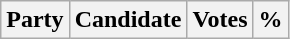<table class="wikitable">
<tr>
<th colspan="2">Party</th>
<th>Candidate</th>
<th>Votes</th>
<th>%<br>


</th>
</tr>
</table>
